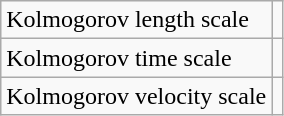<table class="wikitable">
<tr>
<td>Kolmogorov length scale</td>
<td></td>
</tr>
<tr>
<td>Kolmogorov time scale</td>
<td></td>
</tr>
<tr>
<td>Kolmogorov velocity scale</td>
<td></td>
</tr>
</table>
